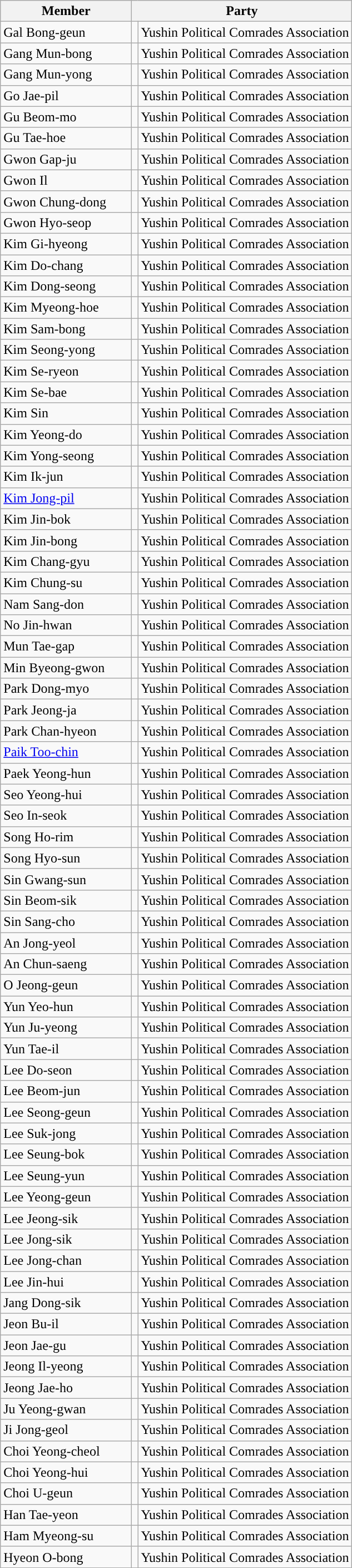<table class="wikitable sortable plainrowheaders">
<tr>
<th width="150px">Member</th>
<th colspan="2">Party</th>
</tr>
<tr>
<td>Gal Bong-geun</td>
<td></td>
<td>Yushin Political Comrades Association</td>
</tr>
<tr>
<td>Gang Mun-bong</td>
<td></td>
<td>Yushin Political Comrades Association</td>
</tr>
<tr>
<td>Gang Mun-yong</td>
<td></td>
<td>Yushin Political Comrades Association</td>
</tr>
<tr>
<td>Go Jae-pil</td>
<td></td>
<td>Yushin Political Comrades Association</td>
</tr>
<tr>
<td>Gu Beom-mo</td>
<td></td>
<td>Yushin Political Comrades Association</td>
</tr>
<tr>
<td>Gu Tae-hoe</td>
<td></td>
<td>Yushin Political Comrades Association</td>
</tr>
<tr>
<td>Gwon Gap-ju</td>
<td></td>
<td>Yushin Political Comrades Association</td>
</tr>
<tr>
<td>Gwon Il</td>
<td></td>
<td>Yushin Political Comrades Association</td>
</tr>
<tr>
<td>Gwon Chung-dong</td>
<td></td>
<td>Yushin Political Comrades Association</td>
</tr>
<tr>
<td>Gwon Hyo-seop</td>
<td></td>
<td>Yushin Political Comrades Association</td>
</tr>
<tr>
<td>Kim Gi-hyeong</td>
<td></td>
<td>Yushin Political Comrades Association</td>
</tr>
<tr>
<td>Kim Do-chang</td>
<td></td>
<td>Yushin Political Comrades Association</td>
</tr>
<tr>
<td>Kim Dong-seong</td>
<td></td>
<td>Yushin Political Comrades Association</td>
</tr>
<tr>
<td>Kim Myeong-hoe</td>
<td></td>
<td>Yushin Political Comrades Association</td>
</tr>
<tr>
<td>Kim Sam-bong</td>
<td></td>
<td>Yushin Political Comrades Association</td>
</tr>
<tr>
<td>Kim Seong-yong</td>
<td></td>
<td>Yushin Political Comrades Association</td>
</tr>
<tr>
<td>Kim Se-ryeon</td>
<td></td>
<td>Yushin Political Comrades Association</td>
</tr>
<tr>
<td>Kim Se-bae</td>
<td></td>
<td>Yushin Political Comrades Association</td>
</tr>
<tr>
<td>Kim Sin</td>
<td></td>
<td>Yushin Political Comrades Association</td>
</tr>
<tr>
<td>Kim Yeong-do</td>
<td></td>
<td>Yushin Political Comrades Association</td>
</tr>
<tr>
<td>Kim Yong-seong</td>
<td></td>
<td>Yushin Political Comrades Association</td>
</tr>
<tr>
<td>Kim Ik-jun</td>
<td></td>
<td>Yushin Political Comrades Association</td>
</tr>
<tr>
<td><a href='#'>Kim Jong-pil</a></td>
<td></td>
<td>Yushin Political Comrades Association</td>
</tr>
<tr>
<td>Kim Jin-bok</td>
<td></td>
<td>Yushin Political Comrades Association</td>
</tr>
<tr>
<td>Kim Jin-bong</td>
<td></td>
<td>Yushin Political Comrades Association</td>
</tr>
<tr>
<td>Kim Chang-gyu</td>
<td></td>
<td>Yushin Political Comrades Association</td>
</tr>
<tr>
<td>Kim Chung-su</td>
<td></td>
<td>Yushin Political Comrades Association</td>
</tr>
<tr>
<td>Nam Sang-don</td>
<td></td>
<td>Yushin Political Comrades Association</td>
</tr>
<tr>
<td>No Jin-hwan</td>
<td></td>
<td>Yushin Political Comrades Association</td>
</tr>
<tr>
<td>Mun Tae-gap</td>
<td></td>
<td>Yushin Political Comrades Association</td>
</tr>
<tr>
<td>Min Byeong-gwon</td>
<td></td>
<td>Yushin Political Comrades Association</td>
</tr>
<tr>
<td>Park Dong-myo</td>
<td></td>
<td>Yushin Political Comrades Association</td>
</tr>
<tr>
<td>Park Jeong-ja</td>
<td></td>
<td>Yushin Political Comrades Association</td>
</tr>
<tr>
<td>Park Chan-hyeon</td>
<td></td>
<td>Yushin Political Comrades Association</td>
</tr>
<tr>
<td><a href='#'>Paik Too-chin</a></td>
<td></td>
<td>Yushin Political Comrades Association</td>
</tr>
<tr>
<td>Paek Yeong-hun</td>
<td></td>
<td>Yushin Political Comrades Association</td>
</tr>
<tr>
<td>Seo Yeong-hui</td>
<td></td>
<td>Yushin Political Comrades Association</td>
</tr>
<tr>
<td>Seo In-seok</td>
<td></td>
<td>Yushin Political Comrades Association</td>
</tr>
<tr>
<td>Song Ho-rim</td>
<td></td>
<td>Yushin Political Comrades Association</td>
</tr>
<tr>
<td>Song Hyo-sun</td>
<td></td>
<td>Yushin Political Comrades Association</td>
</tr>
<tr>
<td>Sin Gwang-sun</td>
<td></td>
<td>Yushin Political Comrades Association</td>
</tr>
<tr>
<td>Sin Beom-sik</td>
<td></td>
<td>Yushin Political Comrades Association</td>
</tr>
<tr>
<td>Sin Sang-cho</td>
<td></td>
<td>Yushin Political Comrades Association</td>
</tr>
<tr>
<td>An Jong-yeol</td>
<td></td>
<td>Yushin Political Comrades Association</td>
</tr>
<tr>
<td>An Chun-saeng</td>
<td></td>
<td>Yushin Political Comrades Association</td>
</tr>
<tr>
<td>O Jeong-geun</td>
<td></td>
<td>Yushin Political Comrades Association</td>
</tr>
<tr>
<td>Yun Yeo-hun</td>
<td></td>
<td>Yushin Political Comrades Association</td>
</tr>
<tr>
<td>Yun Ju-yeong</td>
<td></td>
<td>Yushin Political Comrades Association</td>
</tr>
<tr>
<td>Yun Tae-il</td>
<td></td>
<td>Yushin Political Comrades Association</td>
</tr>
<tr>
<td>Lee Do-seon</td>
<td></td>
<td>Yushin Political Comrades Association</td>
</tr>
<tr>
<td>Lee Beom-jun</td>
<td></td>
<td>Yushin Political Comrades Association</td>
</tr>
<tr>
<td>Lee Seong-geun</td>
<td></td>
<td>Yushin Political Comrades Association</td>
</tr>
<tr>
<td>Lee Suk-jong</td>
<td></td>
<td>Yushin Political Comrades Association</td>
</tr>
<tr>
<td>Lee Seung-bok</td>
<td></td>
<td>Yushin Political Comrades Association</td>
</tr>
<tr>
<td>Lee Seung-yun</td>
<td></td>
<td>Yushin Political Comrades Association</td>
</tr>
<tr>
<td>Lee Yeong-geun</td>
<td></td>
<td>Yushin Political Comrades Association</td>
</tr>
<tr>
<td>Lee Jeong-sik</td>
<td></td>
<td>Yushin Political Comrades Association</td>
</tr>
<tr>
<td>Lee Jong-sik</td>
<td></td>
<td>Yushin Political Comrades Association</td>
</tr>
<tr>
<td>Lee Jong-chan</td>
<td></td>
<td>Yushin Political Comrades Association</td>
</tr>
<tr>
<td>Lee Jin-hui</td>
<td></td>
<td>Yushin Political Comrades Association</td>
</tr>
<tr>
<td>Jang Dong-sik</td>
<td></td>
<td>Yushin Political Comrades Association</td>
</tr>
<tr>
<td>Jeon Bu-il</td>
<td></td>
<td>Yushin Political Comrades Association</td>
</tr>
<tr>
<td>Jeon Jae-gu</td>
<td></td>
<td>Yushin Political Comrades Association</td>
</tr>
<tr>
<td>Jeong Il-yeong</td>
<td></td>
<td>Yushin Political Comrades Association</td>
</tr>
<tr>
<td>Jeong Jae-ho</td>
<td></td>
<td>Yushin Political Comrades Association</td>
</tr>
<tr>
<td>Ju Yeong-gwan</td>
<td></td>
<td>Yushin Political Comrades Association</td>
</tr>
<tr>
<td>Ji Jong-geol</td>
<td></td>
<td>Yushin Political Comrades Association</td>
</tr>
<tr>
<td>Choi Yeong-cheol</td>
<td></td>
<td>Yushin Political Comrades Association</td>
</tr>
<tr>
<td>Choi Yeong-hui</td>
<td></td>
<td>Yushin Political Comrades Association</td>
</tr>
<tr>
<td>Choi U-geun</td>
<td></td>
<td>Yushin Political Comrades Association</td>
</tr>
<tr>
<td>Han Tae-yeon</td>
<td></td>
<td>Yushin Political Comrades Association</td>
</tr>
<tr>
<td>Ham Myeong-su</td>
<td></td>
<td>Yushin Political Comrades Association</td>
</tr>
<tr>
<td>Hyeon O-bong</td>
<td></td>
<td>Yushin Political Comrades Association</td>
</tr>
</table>
